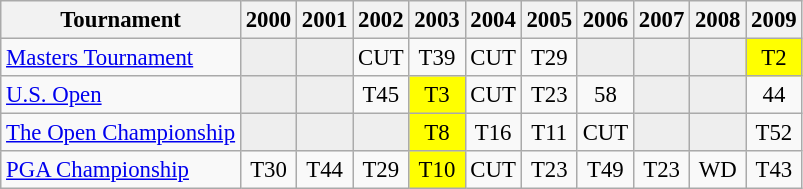<table class="wikitable" style="font-size:95%;text-align:center;">
<tr>
<th>Tournament</th>
<th>2000</th>
<th>2001</th>
<th>2002</th>
<th>2003</th>
<th>2004</th>
<th>2005</th>
<th>2006</th>
<th>2007</th>
<th>2008</th>
<th>2009</th>
</tr>
<tr>
<td align=left><a href='#'>Masters Tournament</a></td>
<td style="background:#eeeeee;"></td>
<td style="background:#eeeeee;"></td>
<td>CUT</td>
<td>T39</td>
<td>CUT</td>
<td>T29</td>
<td style="background:#eeeeee;"></td>
<td style="background:#eeeeee;"></td>
<td style="background:#eeeeee;"></td>
<td style="background:yellow;">T2</td>
</tr>
<tr>
<td align=left><a href='#'>U.S. Open</a></td>
<td style="background:#eeeeee;"></td>
<td style="background:#eeeeee;"></td>
<td>T45</td>
<td style="background:yellow;">T3</td>
<td>CUT</td>
<td>T23</td>
<td>58</td>
<td style="background:#eeeeee;"></td>
<td style="background:#eeeeee;"></td>
<td>44</td>
</tr>
<tr>
<td align=left><a href='#'>The Open Championship</a></td>
<td style="background:#eeeeee;"></td>
<td style="background:#eeeeee;"></td>
<td style="background:#eeeeee;"></td>
<td style="background:yellow;">T8</td>
<td>T16</td>
<td>T11</td>
<td>CUT</td>
<td style="background:#eeeeee;"></td>
<td style="background:#eeeeee;"></td>
<td>T52</td>
</tr>
<tr>
<td align=left><a href='#'>PGA Championship</a></td>
<td>T30</td>
<td>T44</td>
<td>T29</td>
<td style="background:yellow;">T10</td>
<td>CUT</td>
<td>T23</td>
<td>T49</td>
<td>T23</td>
<td>WD</td>
<td>T43</td>
</tr>
</table>
